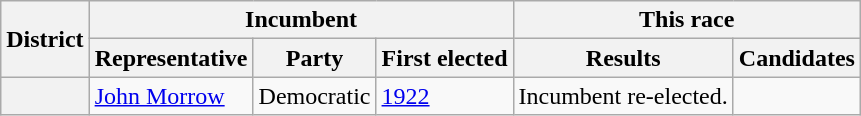<table class=wikitable>
<tr>
<th rowspan=2>District</th>
<th colspan=3>Incumbent</th>
<th colspan=2>This race</th>
</tr>
<tr>
<th>Representative</th>
<th>Party</th>
<th>First elected</th>
<th>Results</th>
<th>Candidates</th>
</tr>
<tr>
<th></th>
<td><a href='#'>John Morrow</a></td>
<td>Democratic</td>
<td><a href='#'>1922</a></td>
<td>Incumbent re-elected.</td>
<td nowrap></td>
</tr>
</table>
